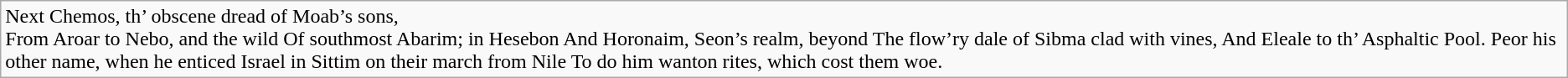<table role="presentation" class="wikitable mw-collapsible mw-collapsed">
<tr>
<td>Next Chemos, th’ obscene dread of Moab’s sons,<br>From Aroar to Nebo, and the wild
Of southmost Abarim; in Hesebon
And Horonaim, Seon’s realm, beyond
The flow’ry dale of Sibma clad with vines,
And Eleale to th’ Asphaltic Pool.
Peor his other name, when he enticed
Israel in Sittim on their march from Nile
To do him wanton rites, which cost them woe.</td>
</tr>
</table>
